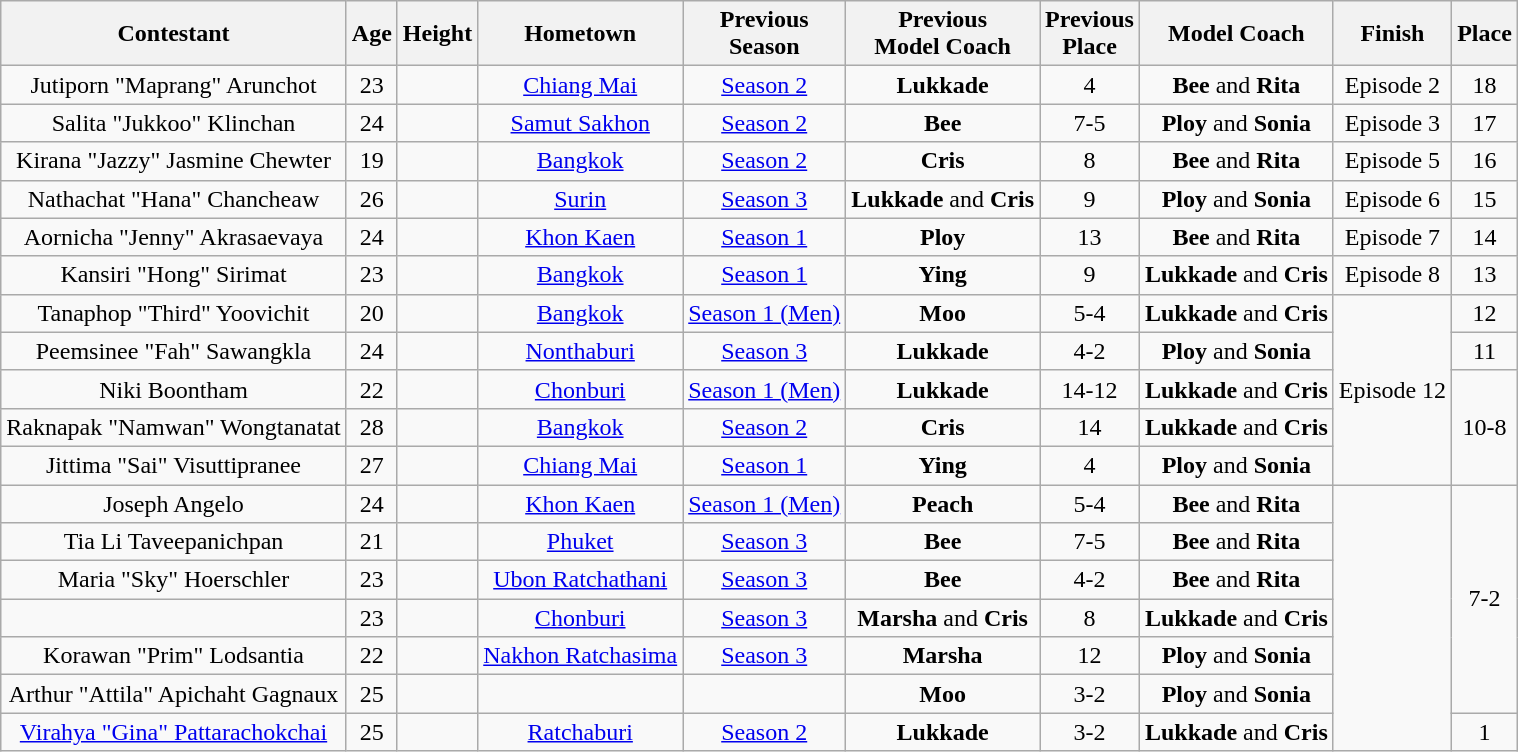<table class="wikitable sortable" style="font-size:100%; text-align:center">
<tr>
<th>Contestant</th>
<th>Age</th>
<th>Height</th>
<th>Hometown</th>
<th>Previous <br> Season</th>
<th>Previous <br> Model Coach</th>
<th>Previous <br> Place</th>
<th>Model Coach</th>
<th>Finish</th>
<th>Place</th>
</tr>
<tr>
<td>Jutiporn "Maprang" Arunchot</td>
<td>23</td>
<td></td>
<td><a href='#'>Chiang Mai</a></td>
<td><a href='#'>Season 2</a></td>
<td><strong><span>Lukkade</span></strong></td>
<td>4</td>
<td><strong><span>Bee</span></strong> and <strong><span>Rita</span></strong></td>
<td>Episode 2</td>
<td>18</td>
</tr>
<tr>
<td>Salita "Jukkoo" Klinchan</td>
<td>24</td>
<td></td>
<td><a href='#'>Samut Sakhon</a></td>
<td><a href='#'>Season 2</a></td>
<td><strong><span>Bee</span></strong></td>
<td>7-5</td>
<td><strong><span>Ploy</span></strong> and <strong><span>Sonia</span></strong></td>
<td>Episode 3</td>
<td>17</td>
</tr>
<tr>
<td>Kirana "Jazzy" Jasmine Chewter</td>
<td>19</td>
<td></td>
<td><a href='#'>Bangkok</a></td>
<td><a href='#'>Season 2</a></td>
<td><strong><span>Cris</span></strong></td>
<td>8</td>
<td><strong><span>Bee</span></strong> and <strong><span>Rita</span></strong></td>
<td>Episode 5</td>
<td>16</td>
</tr>
<tr>
<td>Nathachat "Hana" Chancheaw</td>
<td>26</td>
<td></td>
<td><a href='#'>Surin</a></td>
<td><a href='#'>Season 3</a></td>
<td><strong><span>Lukkade</span></strong> and <strong><span>Cris</span></strong></td>
<td>9</td>
<td><strong><span>Ploy</span></strong> and <strong><span>Sonia</span></strong></td>
<td>Episode 6</td>
<td>15</td>
</tr>
<tr>
<td>Aornicha "Jenny" Akrasaevaya</td>
<td>24</td>
<td></td>
<td><a href='#'>Khon Kaen</a></td>
<td><a href='#'>Season 1</a></td>
<td><strong><span>Ploy</span></strong></td>
<td>13</td>
<td><strong><span>Bee</span></strong> and <strong><span>Rita</span></strong></td>
<td>Episode 7</td>
<td>14</td>
</tr>
<tr>
<td>Kansiri "Hong" Sirimat</td>
<td>23</td>
<td></td>
<td><a href='#'>Bangkok</a></td>
<td><a href='#'>Season 1</a></td>
<td><strong><span>Ying</span></strong></td>
<td>9</td>
<td><strong><span>Lukkade</span></strong> and <strong><span>Cris</span></strong></td>
<td>Episode 8</td>
<td>13</td>
</tr>
<tr>
<td>Tanaphop "Third" Yoovichit</td>
<td>20</td>
<td></td>
<td><a href='#'>Bangkok</a></td>
<td><a href='#'>Season 1 (Men)</a></td>
<td><strong><span>Moo</span></strong></td>
<td>5-4</td>
<td><strong><span>Lukkade</span></strong> and <strong><span>Cris</span></strong></td>
<td rowspan="5">Episode 12</td>
<td>12</td>
</tr>
<tr>
<td>Peemsinee "Fah" Sawangkla</td>
<td>24</td>
<td></td>
<td><a href='#'>Nonthaburi</a></td>
<td><a href='#'>Season 3</a></td>
<td><strong><span>Lukkade</span></strong></td>
<td>4-2</td>
<td><strong><span>Ploy</span></strong> and <strong><span>Sonia</span></strong></td>
<td>11</td>
</tr>
<tr>
<td>Niki Boontham</td>
<td>22</td>
<td></td>
<td><a href='#'>Chonburi</a></td>
<td><a href='#'>Season 1 (Men)</a></td>
<td><strong><span>Lukkade</span></strong></td>
<td>14-12</td>
<td><strong><span>Lukkade</span></strong> and <strong><span>Cris</span></strong></td>
<td rowspan="3">10-8</td>
</tr>
<tr>
<td>Raknapak "Namwan" Wongtanatat</td>
<td>28</td>
<td></td>
<td><a href='#'>Bangkok</a></td>
<td><a href='#'>Season 2</a></td>
<td><strong><span>Cris</span></strong></td>
<td>14</td>
<td><strong><span>Lukkade</span></strong> and <strong><span>Cris</span></strong></td>
</tr>
<tr>
<td>Jittima "Sai" Visuttipranee</td>
<td>27</td>
<td></td>
<td><a href='#'>Chiang Mai</a></td>
<td><a href='#'>Season 1</a></td>
<td><strong><span>Ying</span></strong></td>
<td>4</td>
<td><strong><span>Ploy</span></strong> and <strong><span>Sonia</span></strong></td>
</tr>
<tr>
<td>Joseph Angelo</td>
<td>24</td>
<td></td>
<td><a href='#'>Khon Kaen</a></td>
<td><a href='#'>Season 1 (Men)</a></td>
<td><strong><span>Peach</span></strong></td>
<td>5-4</td>
<td><strong><span>Bee</span></strong> and <strong><span>Rita</span></strong></td>
<td rowspan="7"></td>
<td rowspan="6">7-2</td>
</tr>
<tr>
<td>Tia Li Taveepanichpan</td>
<td>21</td>
<td></td>
<td><a href='#'>Phuket</a></td>
<td><a href='#'>Season 3</a></td>
<td><strong><span>Bee</span></strong></td>
<td>7-5</td>
<td><strong><span>Bee</span></strong> and <strong><span>Rita</span></strong></td>
</tr>
<tr>
<td>Maria "Sky" Hoerschler</td>
<td>23</td>
<td></td>
<td><a href='#'>Ubon Ratchathani</a></td>
<td><a href='#'>Season 3</a></td>
<td><strong><span>Bee</span></strong></td>
<td>4-2</td>
<td><strong><span>Bee</span></strong> and <strong><span>Rita</span></strong></td>
</tr>
<tr>
<td></td>
<td>23</td>
<td></td>
<td><a href='#'>Chonburi</a></td>
<td><a href='#'>Season 3</a></td>
<td><strong><span>Marsha</span></strong> and <strong><span>Cris</span></strong></td>
<td>8</td>
<td><strong><span>Lukkade</span></strong> and <strong><span>Cris</span></strong></td>
</tr>
<tr>
<td>Korawan "Prim" Lodsantia</td>
<td>22</td>
<td></td>
<td><a href='#'>Nakhon Ratchasima</a></td>
<td><a href='#'>Season 3</a></td>
<td><strong><span>Marsha</span></strong></td>
<td>12</td>
<td><strong><span>Ploy</span></strong> and <strong><span>Sonia</span></strong></td>
</tr>
<tr>
<td>Arthur "Attila" Apichaht Gagnaux</td>
<td>25</td>
<td></td>
<td></td>
<td></td>
<td><strong><span>Moo</span></strong></td>
<td>3-2</td>
<td><strong><span>Ploy</span></strong> and <strong><span>Sonia</span></strong></td>
</tr>
<tr>
<td><a href='#'>Virahya "Gina" Pattarachokchai</a></td>
<td>25</td>
<td></td>
<td><a href='#'>Ratchaburi</a></td>
<td><a href='#'>Season 2</a></td>
<td><strong><span>Lukkade</span></strong></td>
<td>3-2</td>
<td><strong><span>Lukkade</span></strong> and <strong><span>Cris</span></strong></td>
<td>1</td>
</tr>
</table>
